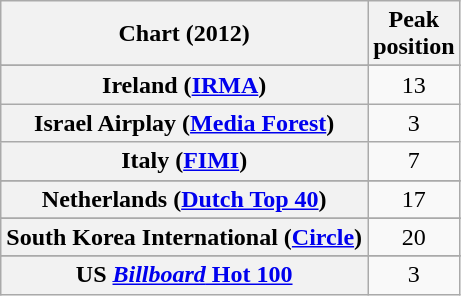<table class="wikitable plainrowheaders sortable" style="text-align:center;">
<tr>
<th scope="col">Chart (2012)</th>
<th scope="col">Peak<br>position</th>
</tr>
<tr>
</tr>
<tr>
</tr>
<tr>
</tr>
<tr>
</tr>
<tr>
</tr>
<tr>
</tr>
<tr>
</tr>
<tr>
</tr>
<tr>
<th scope="row">Ireland (<a href='#'>IRMA</a>)</th>
<td style="text-align:center;">13</td>
</tr>
<tr>
<th scope="row">Israel Airplay (<a href='#'>Media Forest</a>)</th>
<td style="text-align:center;">3</td>
</tr>
<tr>
<th scope="row">Italy (<a href='#'>FIMI</a>)</th>
<td style="text-align:center;">7</td>
</tr>
<tr>
</tr>
<tr>
</tr>
<tr>
<th scope="row">Netherlands (<a href='#'>Dutch Top 40</a>)</th>
<td style="text-align:center;">17</td>
</tr>
<tr>
</tr>
<tr>
</tr>
<tr>
</tr>
<tr>
</tr>
<tr>
</tr>
<tr>
<th scope="row">South Korea International (<a href='#'>Circle</a>)</th>
<td style="text-align:center;">20</td>
</tr>
<tr>
</tr>
<tr>
</tr>
<tr>
</tr>
<tr>
</tr>
<tr>
<th scope="row">US <a href='#'><em>Billboard</em> Hot 100</a></th>
<td style="text-align:center;">3</td>
</tr>
</table>
